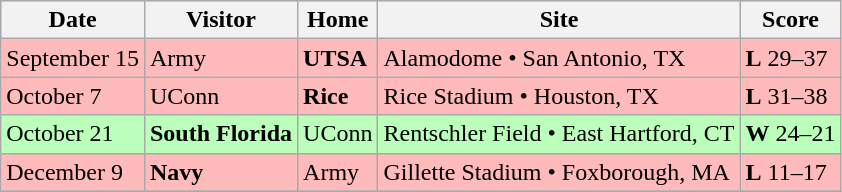<table class="wikitable">
<tr style="background:#fbb;">
<th>Date</th>
<th>Visitor</th>
<th>Home</th>
<th>Site</th>
<th>Score</th>
</tr>
<tr style="background:#fbb;">
<td>September 15</td>
<td>Army</td>
<td><strong>UTSA</strong></td>
<td>Alamodome • San Antonio, TX</td>
<td><strong>L</strong> 29–37</td>
</tr>
<tr style="background:#fbb;">
<td>October 7</td>
<td>UConn</td>
<td><strong>Rice</strong></td>
<td>Rice Stadium • Houston, TX</td>
<td><strong>L</strong> 31–38</td>
</tr>
<tr style="background:#bfb;">
<td>October 21</td>
<td><strong>South Florida</strong></td>
<td>UConn</td>
<td>Rentschler Field • East Hartford, CT</td>
<td><strong>W</strong> 24–21</td>
</tr>
<tr style="background:#fbb;">
<td>December 9</td>
<td><strong>Navy</strong></td>
<td>Army</td>
<td>Gillette Stadium • Foxborough, MA</td>
<td><strong>L</strong> 11–17</td>
</tr>
<tr>
</tr>
</table>
